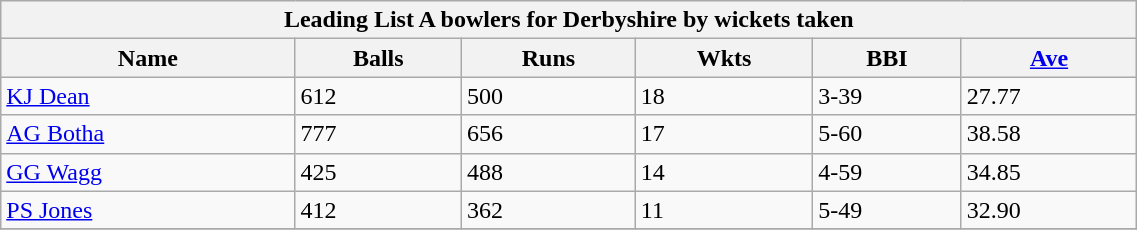<table class="wikitable" width="60%">
<tr bgcolor="#efefef">
<th colspan=6>Leading List A bowlers for Derbyshire by wickets taken</th>
</tr>
<tr bgcolor="#efefef">
<th>Name</th>
<th>Balls</th>
<th>Runs</th>
<th>Wkts</th>
<th>BBI</th>
<th><a href='#'>Ave</a></th>
</tr>
<tr>
<td><a href='#'>KJ Dean</a></td>
<td>612</td>
<td>500</td>
<td>18</td>
<td>3-39</td>
<td>27.77</td>
</tr>
<tr>
<td><a href='#'>AG Botha</a></td>
<td>777</td>
<td>656</td>
<td>17</td>
<td>5-60</td>
<td>38.58</td>
</tr>
<tr>
<td><a href='#'>GG Wagg</a></td>
<td>425</td>
<td>488</td>
<td>14</td>
<td>4-59</td>
<td>34.85</td>
</tr>
<tr>
<td><a href='#'>PS Jones</a></td>
<td>412</td>
<td>362</td>
<td>11</td>
<td>5-49</td>
<td>32.90</td>
</tr>
<tr>
</tr>
</table>
